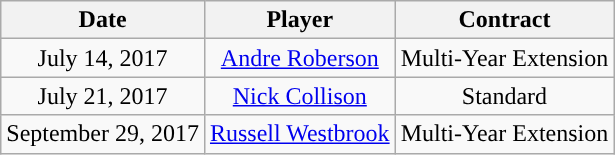<table class="wikitable" style="text-align: center">
<tr>
<th>Date</th>
<th>Player</th>
<th>Contract</th>
</tr>
<tr style="text-align: center">
<td>July 14, 2017</td>
<td><a href='#'>Andre Roberson</a></td>
<td>Multi-Year Extension</td>
</tr>
<tr style="text-align: center">
<td>July 21, 2017</td>
<td><a href='#'>Nick Collison</a></td>
<td>Standard</td>
</tr>
<tr style="text-align: center">
<td>September 29, 2017</td>
<td><a href='#'>Russell Westbrook</a></td>
<td>Multi-Year Extension</td>
</tr>
</table>
